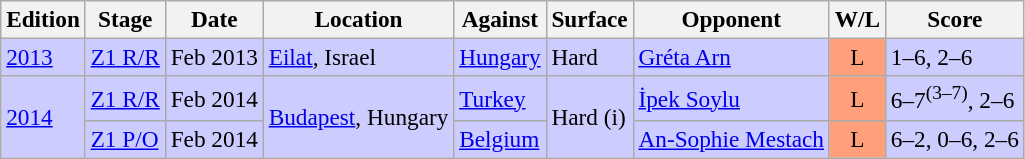<table class=wikitable style=font-size:97%>
<tr>
<th>Edition</th>
<th>Stage</th>
<th>Date</th>
<th>Location</th>
<th>Against</th>
<th>Surface</th>
<th>Opponent</th>
<th>W/L</th>
<th>Score</th>
</tr>
<tr style="background:#ccf;">
<td><a href='#'>2013</a></td>
<td><a href='#'>Z1 R/R</a></td>
<td>Feb 2013</td>
<td><a href='#'>Eilat</a>, Israel</td>
<td> <a href='#'>Hungary</a></td>
<td>Hard</td>
<td> <a href='#'>Gréta Arn</a></td>
<td style="text-align:center; background:#ffa07a;">L</td>
<td>1–6, 2–6</td>
</tr>
<tr style="background:#ccf;">
<td rowspan="2"><a href='#'>2014</a></td>
<td><a href='#'>Z1 R/R</a></td>
<td>Feb 2014</td>
<td rowspan="2"><a href='#'>Budapest</a>, Hungary</td>
<td> <a href='#'>Turkey</a></td>
<td rowspan="2">Hard (i)</td>
<td> <a href='#'>İpek Soylu</a></td>
<td style="text-align:center; background:#ffa07a;">L</td>
<td>6–7<sup>(3–7)</sup>, 2–6</td>
</tr>
<tr style="background:#ccf;">
<td><a href='#'>Z1 P/O</a></td>
<td>Feb 2014</td>
<td> <a href='#'>Belgium</a></td>
<td> <a href='#'>An-Sophie Mestach</a></td>
<td style="text-align:center; background:#ffa07a;">L</td>
<td>6–2, 0–6, 2–6</td>
</tr>
</table>
